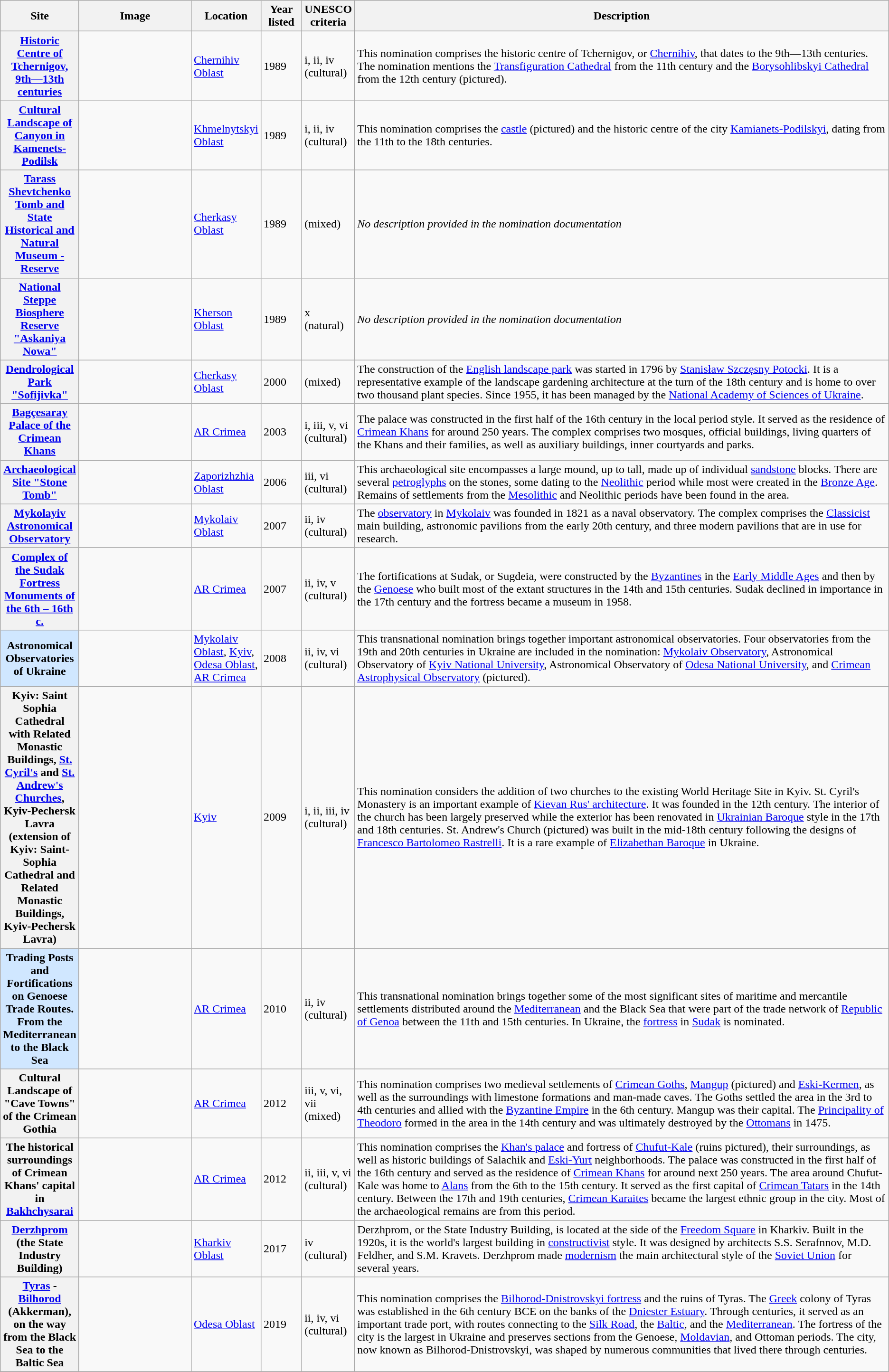<table class="wikitable sortable plainrowheaders">
<tr>
<th style="width:100px;" scope="col">Site</th>
<th class="unsortable" style="width:150px;" scope="col">Image</th>
<th style="width:80px;" scope="col">Location</th>
<th style="width:50px;" scope="col">Year listed</th>
<th style="width:60px;" scope="col">UNESCO criteria</th>
<th scope="col" class="unsortable">Description</th>
</tr>
<tr>
<th scope="row"><a href='#'>Historic Centre of Tchernigov, 9th—13th centuries</a></th>
<td></td>
<td><a href='#'>Chernihiv Oblast</a></td>
<td>1989</td>
<td>i, ii, iv (cultural)</td>
<td>This nomination comprises the historic centre of Tchernigov, or <a href='#'>Chernihiv</a>, that dates to the 9th—13th centuries. The nomination mentions the <a href='#'>Transfiguration Cathedral</a> from the 11th century and the <a href='#'>Borysohlibskyi Cathedral</a> from the 12th century (pictured).</td>
</tr>
<tr>
<th scope="row"><a href='#'>Cultural Landscape of Canyon in Kamenets-Podilsk</a></th>
<td></td>
<td><a href='#'>Khmelnytskyi Oblast</a></td>
<td>1989</td>
<td>i, ii, iv (cultural)</td>
<td>This nomination comprises the <a href='#'>castle</a> (pictured) and the historic centre of the city <a href='#'>Kamianets-Podilskyi</a>, dating from the 11th to the 18th centuries.</td>
</tr>
<tr>
<th scope="row"><a href='#'>Tarass Shevtchenko Tomb and State Historical and Natural Museum - Reserve</a></th>
<td></td>
<td><a href='#'>Cherkasy Oblast</a></td>
<td>1989</td>
<td>(mixed)</td>
<td><em>No description provided in the nomination documentation</em></td>
</tr>
<tr>
<th scope="row"><a href='#'>National Steppe Biosphere Reserve "Askaniya Nowa"</a></th>
<td></td>
<td><a href='#'>Kherson Oblast</a></td>
<td>1989</td>
<td>x (natural)</td>
<td><em>No description provided in the nomination documentation</em></td>
</tr>
<tr>
<th scope="row"><a href='#'>Dendrological Park "Sofijivka"</a></th>
<td></td>
<td><a href='#'>Cherkasy Oblast</a></td>
<td>2000</td>
<td>(mixed)</td>
<td>The construction of the <a href='#'>English landscape park</a> was started in 1796 by <a href='#'>Stanisław Szczęsny Potocki</a>. It is a representative example of the landscape gardening architecture at the turn of the 18th century and is home to over two thousand plant species. Since 1955, it has been managed by the <a href='#'>National Academy of Sciences of Ukraine</a>.</td>
</tr>
<tr>
<th scope="row"><a href='#'>Bagçesaray Palace of the Crimean Khans</a></th>
<td></td>
<td><a href='#'>AR Crimea</a></td>
<td>2003</td>
<td>i, iii, v, vi (cultural)</td>
<td>The palace was constructed in the first half of the 16th century in the local period style. It served as the residence of <a href='#'>Crimean Khans</a> for around 250 years. The complex comprises two mosques, official buildings, living quarters of the Khans and their families, as well as auxiliary buildings, inner courtyards and parks.</td>
</tr>
<tr>
<th scope="row"><a href='#'>Archaeological Site "Stone Tomb"</a></th>
<td></td>
<td><a href='#'>Zaporizhzhia Oblast</a></td>
<td>2006</td>
<td>iii, vi (cultural)</td>
<td>This archaeological site encompasses a large mound, up to  tall, made up of individual <a href='#'>sandstone</a> blocks. There are several <a href='#'>petroglyphs</a> on the stones, some dating to the <a href='#'>Neolithic</a> period while most were created in the <a href='#'>Bronze Age</a>. Remains of settlements from the <a href='#'>Mesolithic</a> and Neolithic periods have been found in the area.</td>
</tr>
<tr>
<th scope="row"><a href='#'>Mykolayiv Astronomical Observatory</a></th>
<td></td>
<td><a href='#'>Mykolaiv Oblast</a></td>
<td>2007</td>
<td>ii, iv (cultural)</td>
<td>The <a href='#'>observatory</a> in <a href='#'>Mykolaiv</a> was founded in 1821 as a naval observatory. The complex comprises the <a href='#'>Classicist</a> main building, astronomic pavilions from the early 20th century, and three modern pavilions that are in use for research.</td>
</tr>
<tr>
<th scope="row"><a href='#'>Complex of the Sudak Fortress Monuments of the 6th – 16th c.</a></th>
<td></td>
<td><a href='#'>AR Crimea</a></td>
<td>2007</td>
<td>ii, iv, v (cultural)</td>
<td>The fortifications at Sudak, or Sugdeia, were constructed by the <a href='#'>Byzantines</a> in the <a href='#'>Early Middle Ages</a> and then by the <a href='#'>Genoese</a> who built most of the extant structures in the 14th and 15th centuries. Sudak declined in importance in the 17th century and the fortress became a museum in 1958.</td>
</tr>
<tr>
<th scope="row" style="background:#D0E7FF;">Astronomical Observatories of Ukraine</th>
<td></td>
<td><a href='#'>Mykolaiv Oblast</a>, <a href='#'>Kyiv</a>, <a href='#'>Odesa Oblast</a>, <a href='#'>AR Crimea</a></td>
<td>2008</td>
<td>ii, iv, vi (cultural)</td>
<td>This transnational nomination brings together important astronomical observatories. Four observatories from the 19th and 20th centuries in Ukraine are included in the nomination: <a href='#'>Mykolaiv Observatory</a>, Astronomical Observatory of <a href='#'>Kyiv National University</a>, Astronomical Observatory of <a href='#'>Odesa National University</a>, and <a href='#'>Crimean Astrophysical Observatory</a> (pictured).</td>
</tr>
<tr>
<th scope="row">Kyiv: Saint Sophia Cathedral with Related Monastic Buildings, <a href='#'>St. Cyril's</a> and <a href='#'>St. Andrew's Churches</a>, Kyiv-Pechersk Lavra (extension of Kyiv: Saint-Sophia Cathedral and Related Monastic Buildings, Kyiv-Pechersk Lavra)</th>
<td></td>
<td><a href='#'>Kyiv</a></td>
<td>2009</td>
<td>i, ii, iii, iv (cultural)</td>
<td>This nomination considers the addition of two churches to the existing World Heritage Site in Kyiv. St. Cyril's Monastery is an important example of <a href='#'>Kievan Rus' architecture</a>. It was founded in the 12th century. The interior of the church has been largely preserved while the exterior has been renovated in <a href='#'>Ukrainian Baroque</a> style in the 17th and 18th centuries. St. Andrew's Church (pictured) was built in the mid-18th century following the designs of <a href='#'>Francesco Bartolomeo Rastrelli</a>. It is a rare example of <a href='#'>Elizabethan Baroque</a> in Ukraine.</td>
</tr>
<tr>
<th scope="row" style="background:#D0E7FF;">Trading Posts and Fortifications on Genoese Trade Routes. From the Mediterranean to the Black Sea</th>
<td></td>
<td><a href='#'>AR Crimea</a></td>
<td>2010</td>
<td>ii, iv (cultural)</td>
<td>This transnational nomination brings together some of the most significant sites of maritime and mercantile settlements distributed around the <a href='#'>Mediterranean</a> and the Black Sea that were part of the trade network of <a href='#'>Republic of Genoa</a> between the 11th and 15th centuries. In Ukraine, the <a href='#'>fortress</a> in <a href='#'>Sudak</a> is nominated.</td>
</tr>
<tr>
<th scope="row">Cultural Landscape of "Cave Towns" of the Crimean Gothia</th>
<td></td>
<td><a href='#'>AR Crimea</a></td>
<td>2012</td>
<td>iii, v, vi, vii (mixed)</td>
<td>This nomination comprises two medieval settlements of <a href='#'>Crimean Goths</a>, <a href='#'>Mangup</a> (pictured) and <a href='#'>Eski-Kermen</a>, as well as the surroundings with limestone formations and man-made caves. The Goths settled the area in the 3rd to 4th centuries and allied with the <a href='#'>Byzantine Empire</a> in the 6th century. Mangup was their capital. The <a href='#'>Principality of Theodoro</a> formed in the area in the 14th century and was ultimately destroyed by the <a href='#'>Ottomans</a> in 1475.</td>
</tr>
<tr>
<th scope="row">The historical surroundings of Crimean Khans' capital in <a href='#'>Bakhchysarai</a></th>
<td></td>
<td><a href='#'>AR Crimea</a></td>
<td>2012</td>
<td>ii, iii, v, vi (cultural)</td>
<td>This nomination comprises the <a href='#'>Khan's palace</a> and fortress of <a href='#'>Chufut-Kale</a> (ruins pictured), their surroundings, as well as historic buildings of Salachik and <a href='#'>Eski-Yurt</a> neighborhoods. The palace was constructed in the first half of the 16th century and served as the residence of <a href='#'>Crimean Khans</a> for around next 250 years. The area around Chufut-Kale was home to <a href='#'>Alans</a> from the 6th to the 15th century. It served as the first capital of <a href='#'>Crimean Tatars</a> in the 14th century. Between the 17th and 19th centuries, <a href='#'>Crimean Karaites</a> became the largest ethnic group in the city. Most of the archaeological remains are from this period.</td>
</tr>
<tr>
<th scope="row"><a href='#'>Derzhprom</a> (the State Industry Building)</th>
<td></td>
<td><a href='#'>Kharkiv Oblast</a></td>
<td>2017</td>
<td>iv (cultural)</td>
<td>Derzhprom, or the State Industry Building, is located at the side of the <a href='#'>Freedom Square</a> in Kharkiv. Built in the 1920s, it is the world's largest building in <a href='#'>constructivist</a> style. It was designed by architects S.S. Serafnnov, M.D. Feldher, and S.M. Kravets. Derzhprom made <a href='#'>modernism</a> the main architectural style of the <a href='#'>Soviet Union</a> for several years.</td>
</tr>
<tr>
<th scope="row"><a href='#'>Tyras</a> - <a href='#'>Bilhorod</a> (Akkerman), on the way from the Black Sea to the Baltic Sea</th>
<td></td>
<td><a href='#'>Odesa Oblast</a></td>
<td>2019</td>
<td>ii, iv, vi (cultural)</td>
<td>This nomination comprises the <a href='#'>Bilhorod-Dnistrovskyi fortress</a> and the ruins of Tyras. The <a href='#'>Greek</a> colony of Tyras was established in the 6th century BCE on the banks of the <a href='#'>Dniester Estuary</a>. Through centuries, it served as an important trade port, with routes connecting to the <a href='#'>Silk Road</a>, the <a href='#'>Baltic</a>, and the <a href='#'>Mediterranean</a>. The fortress of the city is the largest in Ukraine and preserves sections from the Genoese, <a href='#'>Moldavian</a>, and Ottoman periods. The city, now known as Bilhorod-Dnistrovskyi, was shaped by numerous communities that lived there through centuries.</td>
</tr>
<tr>
</tr>
</table>
